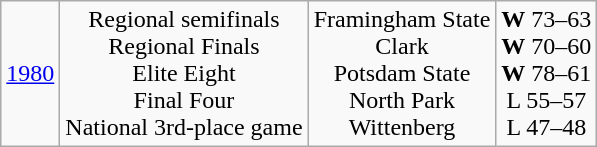<table class="wikitable">
<tr align="center">
<td><a href='#'>1980</a></td>
<td>Regional semifinals<br>Regional Finals<br>Elite Eight<br>Final Four<br>National 3rd-place game</td>
<td>Framingham State<br>Clark<br>Potsdam State<br>North Park<br>Wittenberg</td>
<td><strong>W</strong> 73–63<br><strong>W</strong> 70–60<br><strong>W</strong> 78–61<br>L 55–57<br>L 47–48</td>
</tr>
</table>
